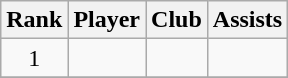<table class="wikitable" style="text-align:center">
<tr>
<th>Rank</th>
<th>Player</th>
<th>Club</th>
<th>Assists</th>
</tr>
<tr>
<td>1</td>
<td align="left"></td>
<td align="left"></td>
<td></td>
</tr>
<tr>
</tr>
</table>
